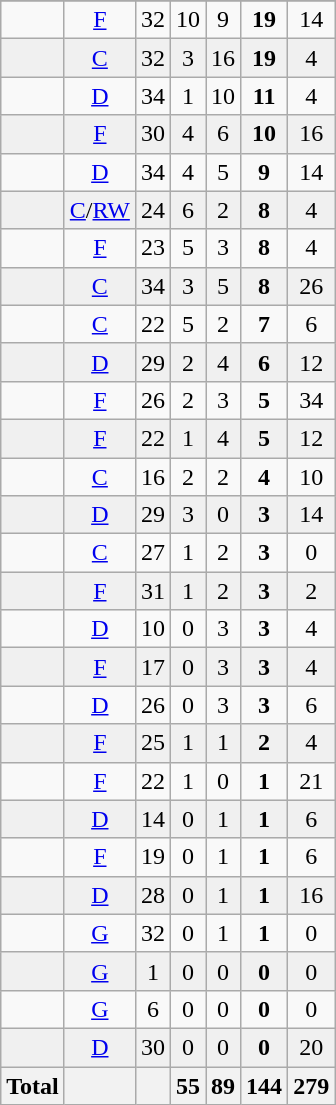<table class="wikitable sortable">
<tr align="center">
</tr>
<tr align="center" bgcolor="">
<td></td>
<td><a href='#'>F</a></td>
<td>32</td>
<td>10</td>
<td>9</td>
<td><strong>19</strong></td>
<td>14</td>
</tr>
<tr align="center" bgcolor="f0f0f0">
<td></td>
<td><a href='#'>C</a></td>
<td>32</td>
<td>3</td>
<td>16</td>
<td><strong>19</strong></td>
<td>4</td>
</tr>
<tr align="center" bgcolor="">
<td></td>
<td><a href='#'>D</a></td>
<td>34</td>
<td>1</td>
<td>10</td>
<td><strong>11</strong></td>
<td>4</td>
</tr>
<tr align="center" bgcolor="f0f0f0">
<td></td>
<td><a href='#'>F</a></td>
<td>30</td>
<td>4</td>
<td>6</td>
<td><strong>10</strong></td>
<td>16</td>
</tr>
<tr align="center" bgcolor="">
<td></td>
<td><a href='#'>D</a></td>
<td>34</td>
<td>4</td>
<td>5</td>
<td><strong>9</strong></td>
<td>14</td>
</tr>
<tr align="center" bgcolor="f0f0f0">
<td></td>
<td><a href='#'>C</a>/<a href='#'>RW</a></td>
<td>24</td>
<td>6</td>
<td>2</td>
<td><strong>8</strong></td>
<td>4</td>
</tr>
<tr align="center" bgcolor="">
<td></td>
<td><a href='#'>F</a></td>
<td>23</td>
<td>5</td>
<td>3</td>
<td><strong>8</strong></td>
<td>4</td>
</tr>
<tr align="center" bgcolor="f0f0f0">
<td></td>
<td><a href='#'>C</a></td>
<td>34</td>
<td>3</td>
<td>5</td>
<td><strong>8</strong></td>
<td>26</td>
</tr>
<tr align="center" bgcolor="">
<td></td>
<td><a href='#'>C</a></td>
<td>22</td>
<td>5</td>
<td>2</td>
<td><strong>7</strong></td>
<td>6</td>
</tr>
<tr align="center" bgcolor="f0f0f0">
<td></td>
<td><a href='#'>D</a></td>
<td>29</td>
<td>2</td>
<td>4</td>
<td><strong>6</strong></td>
<td>12</td>
</tr>
<tr align="center" bgcolor="">
<td></td>
<td><a href='#'>F</a></td>
<td>26</td>
<td>2</td>
<td>3</td>
<td><strong>5</strong></td>
<td>34</td>
</tr>
<tr align="center" bgcolor="f0f0f0">
<td></td>
<td><a href='#'>F</a></td>
<td>22</td>
<td>1</td>
<td>4</td>
<td><strong>5</strong></td>
<td>12</td>
</tr>
<tr align="center" bgcolor="">
<td></td>
<td><a href='#'>C</a></td>
<td>16</td>
<td>2</td>
<td>2</td>
<td><strong>4</strong></td>
<td>10</td>
</tr>
<tr align="center" bgcolor="f0f0f0">
<td></td>
<td><a href='#'>D</a></td>
<td>29</td>
<td>3</td>
<td>0</td>
<td><strong>3</strong></td>
<td>14</td>
</tr>
<tr align="center" bgcolor="">
<td></td>
<td><a href='#'>C</a></td>
<td>27</td>
<td>1</td>
<td>2</td>
<td><strong>3</strong></td>
<td>0</td>
</tr>
<tr align="center" bgcolor="f0f0f0">
<td></td>
<td><a href='#'>F</a></td>
<td>31</td>
<td>1</td>
<td>2</td>
<td><strong>3</strong></td>
<td>2</td>
</tr>
<tr align="center" bgcolor="">
<td></td>
<td><a href='#'>D</a></td>
<td>10</td>
<td>0</td>
<td>3</td>
<td><strong>3</strong></td>
<td>4</td>
</tr>
<tr align="center" bgcolor="f0f0f0">
<td></td>
<td><a href='#'>F</a></td>
<td>17</td>
<td>0</td>
<td>3</td>
<td><strong>3</strong></td>
<td>4</td>
</tr>
<tr align="center" bgcolor="">
<td></td>
<td><a href='#'>D</a></td>
<td>26</td>
<td>0</td>
<td>3</td>
<td><strong>3</strong></td>
<td>6</td>
</tr>
<tr align="center" bgcolor="f0f0f0">
<td></td>
<td><a href='#'>F</a></td>
<td>25</td>
<td>1</td>
<td>1</td>
<td><strong>2</strong></td>
<td>4</td>
</tr>
<tr align="center" bgcolor="">
<td></td>
<td><a href='#'>F</a></td>
<td>22</td>
<td>1</td>
<td>0</td>
<td><strong>1</strong></td>
<td>21</td>
</tr>
<tr align="center" bgcolor="f0f0f0">
<td></td>
<td><a href='#'>D</a></td>
<td>14</td>
<td>0</td>
<td>1</td>
<td><strong>1</strong></td>
<td>6</td>
</tr>
<tr align="center" bgcolor="">
<td></td>
<td><a href='#'>F</a></td>
<td>19</td>
<td>0</td>
<td>1</td>
<td><strong>1</strong></td>
<td>6</td>
</tr>
<tr align="center" bgcolor="f0f0f0">
<td></td>
<td><a href='#'>D</a></td>
<td>28</td>
<td>0</td>
<td>1</td>
<td><strong>1</strong></td>
<td>16</td>
</tr>
<tr align="center" bgcolor="">
<td></td>
<td><a href='#'>G</a></td>
<td>32</td>
<td>0</td>
<td>1</td>
<td><strong>1</strong></td>
<td>0</td>
</tr>
<tr align="center" bgcolor="f0f0f0">
<td></td>
<td><a href='#'>G</a></td>
<td>1</td>
<td>0</td>
<td>0</td>
<td><strong>0</strong></td>
<td>0</td>
</tr>
<tr align="center" bgcolor="">
<td></td>
<td><a href='#'>G</a></td>
<td>6</td>
<td>0</td>
<td>0</td>
<td><strong>0</strong></td>
<td>0</td>
</tr>
<tr align="center" bgcolor="f0f0f0">
<td></td>
<td><a href='#'>D</a></td>
<td>30</td>
<td>0</td>
<td>0</td>
<td><strong>0</strong></td>
<td>20</td>
</tr>
<tr>
<th>Total</th>
<th></th>
<th></th>
<th>55</th>
<th>89</th>
<th>144</th>
<th>279</th>
</tr>
</table>
